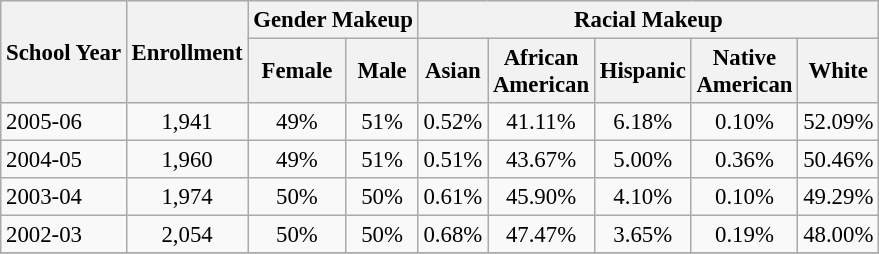<table class="wikitable" style="font-size: 95%;">
<tr>
<th rowspan="2">School Year</th>
<th rowspan="2">Enrollment</th>
<th colspan="2">Gender Makeup</th>
<th colspan="5">Racial Makeup</th>
</tr>
<tr>
<th>Female</th>
<th>Male</th>
<th>Asian</th>
<th>African <br>American</th>
<th>Hispanic</th>
<th>Native <br>American</th>
<th>White</th>
</tr>
<tr>
<td align="left">2005-06</td>
<td align="center">1,941</td>
<td align="center">49%</td>
<td align="center">51%</td>
<td align="center">0.52%</td>
<td align="center">41.11%</td>
<td align="center">6.18%</td>
<td align="center">0.10%</td>
<td align="center">52.09%</td>
</tr>
<tr>
<td align="left">2004-05</td>
<td align="center">1,960</td>
<td align="center">49%</td>
<td align="center">51%</td>
<td align="center">0.51%</td>
<td align="center">43.67%</td>
<td align="center">5.00%</td>
<td align="center">0.36%</td>
<td align="center">50.46%</td>
</tr>
<tr>
<td align="left">2003-04</td>
<td align="center">1,974</td>
<td align="center">50%</td>
<td align="center">50%</td>
<td align="center">0.61%</td>
<td align="center">45.90%</td>
<td align="center">4.10%</td>
<td align="center">0.10%</td>
<td align="center">49.29%</td>
</tr>
<tr>
<td align="left">2002-03</td>
<td align="center">2,054</td>
<td align="center">50%</td>
<td align="center">50%</td>
<td align="center">0.68%</td>
<td align="center">47.47%</td>
<td align="center">3.65%</td>
<td align="center">0.19%</td>
<td align="center">48.00%</td>
</tr>
<tr>
</tr>
</table>
